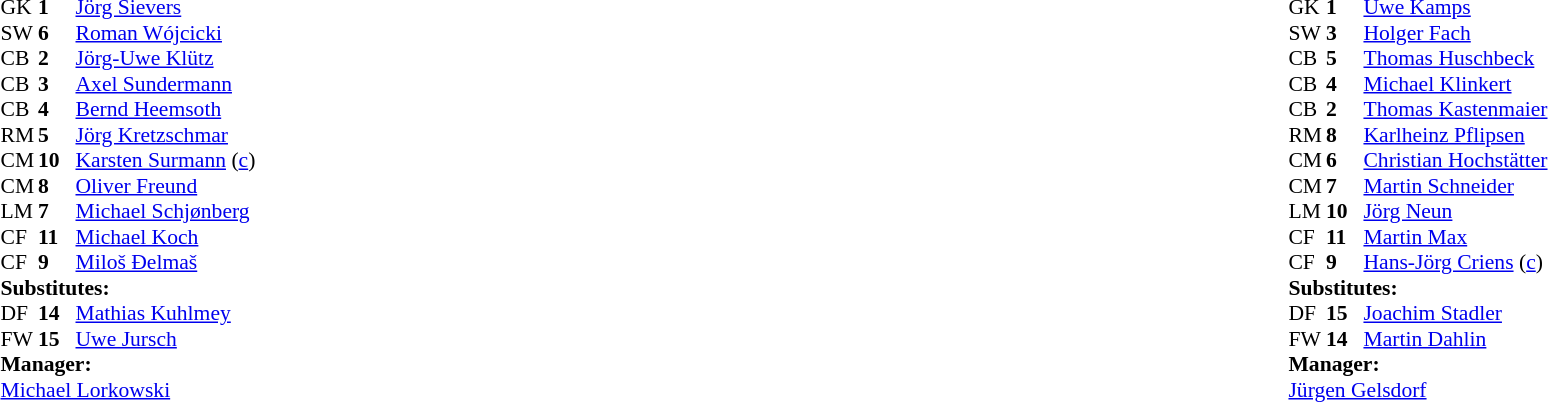<table width="100%">
<tr>
<td valign="top" width="40%"><br><table style="font-size:90%" cellspacing="0" cellpadding="0">
<tr>
<th width=25></th>
<th width=25></th>
</tr>
<tr>
<td>GK</td>
<td><strong>1</strong></td>
<td> <a href='#'>Jörg Sievers</a></td>
</tr>
<tr>
<td>SW</td>
<td><strong>6</strong></td>
<td> <a href='#'>Roman Wójcicki</a></td>
</tr>
<tr>
<td>CB</td>
<td><strong>2</strong></td>
<td> <a href='#'>Jörg-Uwe Klütz</a></td>
<td></td>
</tr>
<tr>
<td>CB</td>
<td><strong>3</strong></td>
<td> <a href='#'>Axel Sundermann</a></td>
</tr>
<tr>
<td>CB</td>
<td><strong>4</strong></td>
<td> <a href='#'>Bernd Heemsoth</a></td>
<td></td>
<td></td>
</tr>
<tr>
<td>RM</td>
<td><strong>5</strong></td>
<td> <a href='#'>Jörg Kretzschmar</a></td>
</tr>
<tr>
<td>CM</td>
<td><strong>10</strong></td>
<td> <a href='#'>Karsten Surmann</a> (<a href='#'>c</a>)</td>
</tr>
<tr>
<td>CM</td>
<td><strong>8</strong></td>
<td> <a href='#'>Oliver Freund</a></td>
</tr>
<tr>
<td>LM</td>
<td><strong>7</strong></td>
<td> <a href='#'>Michael Schjønberg</a></td>
</tr>
<tr>
<td>CF</td>
<td><strong>11</strong></td>
<td> <a href='#'>Michael Koch</a></td>
<td></td>
<td></td>
</tr>
<tr>
<td>CF</td>
<td><strong>9</strong></td>
<td> <a href='#'>Miloš Đelmaš</a></td>
<td></td>
</tr>
<tr>
<td colspan=3><strong>Substitutes:</strong></td>
</tr>
<tr>
<td>DF</td>
<td><strong>14</strong></td>
<td> <a href='#'>Mathias Kuhlmey</a></td>
<td></td>
<td></td>
</tr>
<tr>
<td>FW</td>
<td><strong>15</strong></td>
<td> <a href='#'>Uwe Jursch</a></td>
<td></td>
<td></td>
</tr>
<tr>
<td colspan=3><strong>Manager:</strong></td>
</tr>
<tr>
<td colspan=3> <a href='#'>Michael Lorkowski</a></td>
</tr>
</table>
</td>
<td valign="top"></td>
<td valign="top" width="50%"><br><table style="font-size:90%; margin:auto" cellspacing="0" cellpadding="0">
<tr>
<th width=25></th>
<th width=25></th>
</tr>
<tr>
<td>GK</td>
<td><strong>1</strong></td>
<td> <a href='#'>Uwe Kamps</a></td>
</tr>
<tr>
<td>SW</td>
<td><strong>3</strong></td>
<td> <a href='#'>Holger Fach</a></td>
</tr>
<tr>
<td>CB</td>
<td><strong>5</strong></td>
<td> <a href='#'>Thomas Huschbeck</a></td>
<td></td>
<td></td>
</tr>
<tr>
<td>CB</td>
<td><strong>4</strong></td>
<td> <a href='#'>Michael Klinkert</a></td>
</tr>
<tr>
<td>CB</td>
<td><strong>2</strong></td>
<td> <a href='#'>Thomas Kastenmaier</a></td>
<td></td>
</tr>
<tr>
<td>RM</td>
<td><strong>8</strong></td>
<td> <a href='#'>Karlheinz Pflipsen</a></td>
</tr>
<tr>
<td>CM</td>
<td><strong>6</strong></td>
<td> <a href='#'>Christian Hochstätter</a></td>
<td></td>
</tr>
<tr>
<td>CM</td>
<td><strong>7</strong></td>
<td> <a href='#'>Martin Schneider</a></td>
</tr>
<tr>
<td>LM</td>
<td><strong>10</strong></td>
<td> <a href='#'>Jörg Neun</a></td>
</tr>
<tr>
<td>CF</td>
<td><strong>11</strong></td>
<td> <a href='#'>Martin Max</a></td>
<td></td>
<td></td>
</tr>
<tr>
<td>CF</td>
<td><strong>9</strong></td>
<td> <a href='#'>Hans-Jörg Criens</a> (<a href='#'>c</a>)</td>
</tr>
<tr>
<td colspan=3><strong>Substitutes:</strong></td>
</tr>
<tr>
<td>DF</td>
<td><strong>15</strong></td>
<td> <a href='#'>Joachim Stadler</a></td>
<td></td>
<td></td>
</tr>
<tr>
<td>FW</td>
<td><strong>14</strong></td>
<td> <a href='#'>Martin Dahlin</a></td>
<td></td>
<td></td>
</tr>
<tr>
<td colspan=3><strong>Manager:</strong></td>
</tr>
<tr>
<td colspan=3> <a href='#'>Jürgen Gelsdorf</a></td>
</tr>
</table>
</td>
</tr>
</table>
